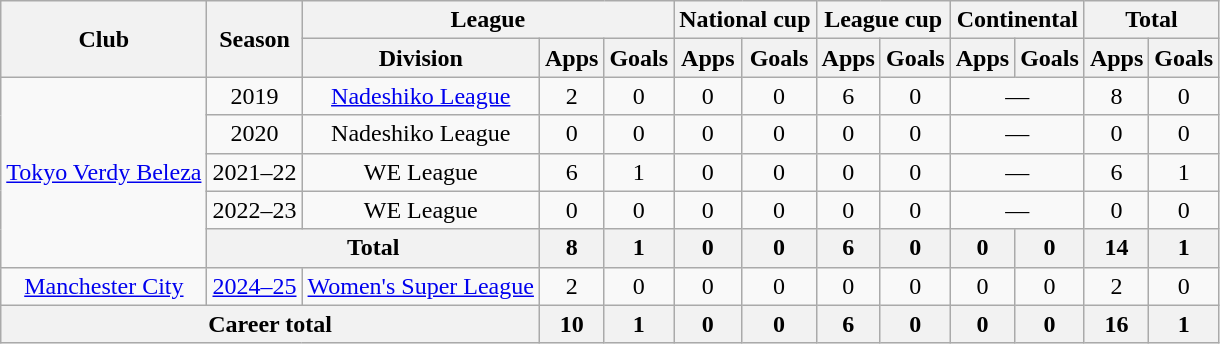<table class="wikitable" style="text-align:center">
<tr>
<th rowspan="2">Club</th>
<th rowspan="2">Season</th>
<th colspan="3">League</th>
<th colspan="2">National cup</th>
<th colspan="2">League cup</th>
<th colspan="2">Continental</th>
<th colspan="2">Total</th>
</tr>
<tr>
<th>Division</th>
<th>Apps</th>
<th>Goals</th>
<th>Apps</th>
<th>Goals</th>
<th>Apps</th>
<th>Goals</th>
<th>Apps</th>
<th>Goals</th>
<th>Apps</th>
<th>Goals</th>
</tr>
<tr>
<td rowspan="5"><a href='#'>Tokyo Verdy Beleza</a></td>
<td>2019</td>
<td><a href='#'>Nadeshiko League</a></td>
<td>2</td>
<td>0</td>
<td>0</td>
<td>0</td>
<td>6</td>
<td>0</td>
<td colspan="2">—</td>
<td>8</td>
<td>0</td>
</tr>
<tr>
<td>2020</td>
<td>Nadeshiko League</td>
<td>0</td>
<td>0</td>
<td>0</td>
<td>0</td>
<td>0</td>
<td>0</td>
<td colspan="2">—</td>
<td>0</td>
<td>0</td>
</tr>
<tr>
<td>2021–22</td>
<td>WE League</td>
<td>6</td>
<td>1</td>
<td>0</td>
<td>0</td>
<td>0</td>
<td>0</td>
<td colspan="2">—</td>
<td>6</td>
<td>1</td>
</tr>
<tr>
<td>2022–23</td>
<td>WE League</td>
<td>0</td>
<td>0</td>
<td>0</td>
<td>0</td>
<td>0</td>
<td>0</td>
<td colspan="2">—</td>
<td>0</td>
<td>0</td>
</tr>
<tr>
<th colspan="2">Total</th>
<th>8</th>
<th>1</th>
<th>0</th>
<th>0</th>
<th>6</th>
<th>0</th>
<th>0</th>
<th>0</th>
<th>14</th>
<th>1</th>
</tr>
<tr>
<td><a href='#'>Manchester City</a></td>
<td><a href='#'>2024–25</a></td>
<td><a href='#'>Women's Super League</a></td>
<td>2</td>
<td>0</td>
<td>0</td>
<td>0</td>
<td>0</td>
<td>0</td>
<td>0</td>
<td>0</td>
<td>2</td>
<td>0</td>
</tr>
<tr>
<th colspan="3">Career total</th>
<th>10</th>
<th>1</th>
<th>0</th>
<th>0</th>
<th>6</th>
<th>0</th>
<th>0</th>
<th>0</th>
<th>16</th>
<th>1</th>
</tr>
</table>
